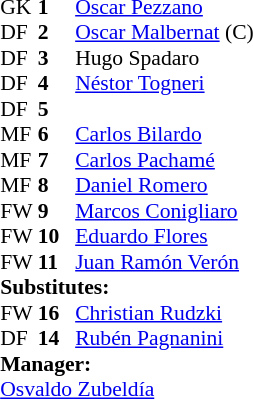<table style="font-size:90%" cellspacing="0" cellpadding="0" align=center>
<tr>
<td colspan="4"></td>
</tr>
<tr>
<th width=25></th>
<th width=25></th>
</tr>
<tr>
<td>GK</td>
<td><strong>1</strong></td>
<td> <a href='#'>Oscar Pezzano</a></td>
</tr>
<tr>
<td>DF</td>
<td><strong>2</strong></td>
<td> <a href='#'>Oscar Malbernat</a> (C)</td>
</tr>
<tr>
<td>DF</td>
<td><strong>3</strong></td>
<td> Hugo Spadaro</td>
</tr>
<tr>
<td>DF</td>
<td><strong>4</strong></td>
<td> <a href='#'>Néstor Togneri</a></td>
</tr>
<tr>
<td>DF</td>
<td><strong>5</strong></td>
<td> </td>
</tr>
<tr>
<td>MF</td>
<td><strong>6</strong></td>
<td> <a href='#'>Carlos Bilardo</a></td>
</tr>
<tr>
<td>MF</td>
<td><strong>7</strong></td>
<td> <a href='#'>Carlos Pachamé</a></td>
</tr>
<tr>
<td>MF</td>
<td><strong>8</strong></td>
<td> <a href='#'>Daniel Romero</a></td>
<td></td>
<td></td>
</tr>
<tr>
<td>FW</td>
<td><strong>9</strong></td>
<td> <a href='#'>Marcos Conigliaro</a></td>
<td></td>
<td></td>
</tr>
<tr>
<td>FW</td>
<td><strong>10</strong></td>
<td> <a href='#'>Eduardo Flores</a></td>
</tr>
<tr>
<td>FW</td>
<td><strong>11</strong></td>
<td> <a href='#'>Juan Ramón Verón</a></td>
</tr>
<tr>
<td colspan=3><strong>Substitutes:</strong></td>
</tr>
<tr>
<td>FW</td>
<td><strong>16</strong></td>
<td> <a href='#'>Christian Rudzki</a></td>
<td></td>
<td></td>
</tr>
<tr>
<td>DF</td>
<td><strong>14</strong></td>
<td> <a href='#'>Rubén Pagnanini</a></td>
<td></td>
<td></td>
</tr>
<tr>
<td colspan=3><strong>Manager:</strong></td>
</tr>
<tr>
<td colspan=4> <a href='#'>Osvaldo Zubeldía</a></td>
</tr>
</table>
